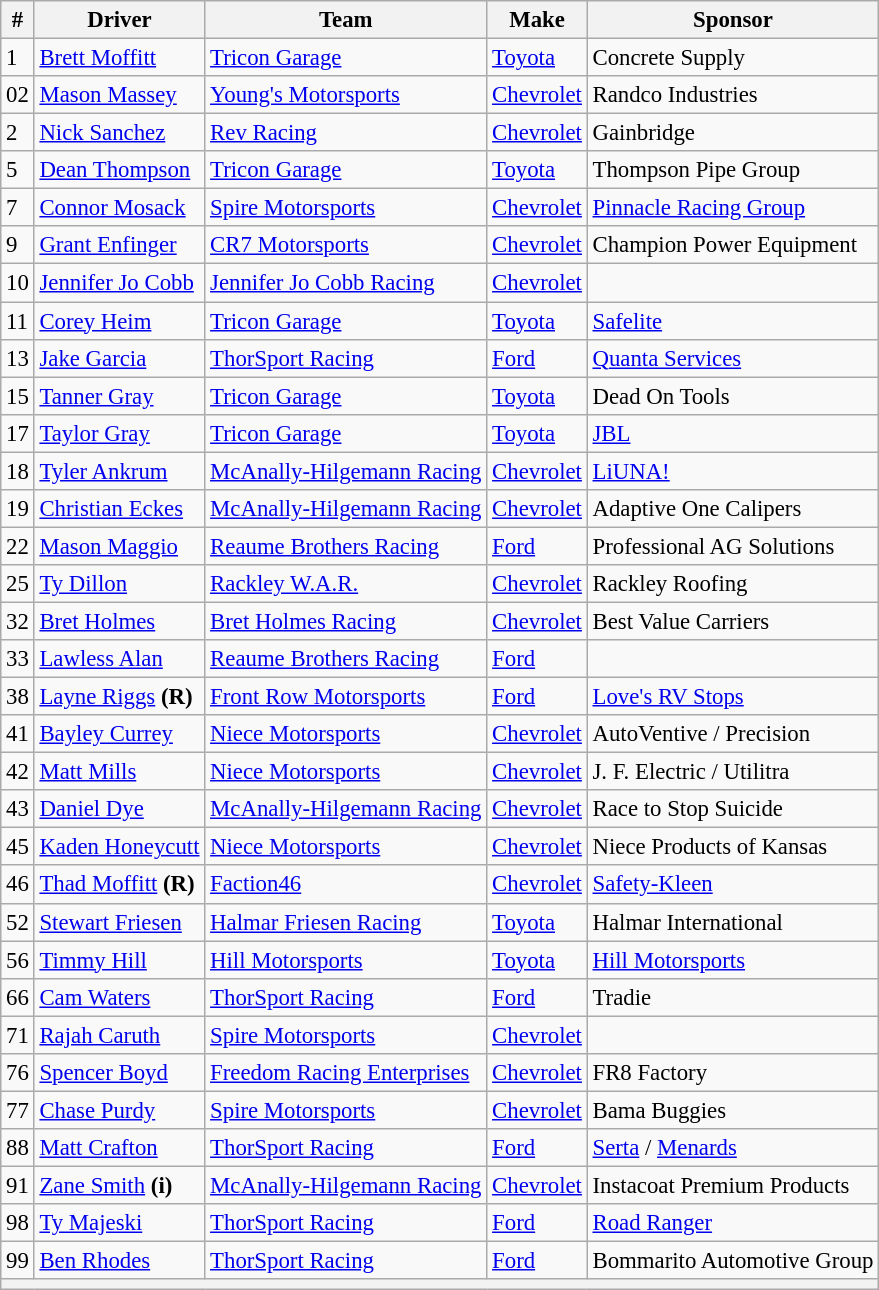<table class="wikitable" style="font-size: 95%;">
<tr>
<th>#</th>
<th>Driver</th>
<th>Team</th>
<th>Make</th>
<th>Sponsor</th>
</tr>
<tr>
<td>1</td>
<td><a href='#'>Brett Moffitt</a></td>
<td><a href='#'>Tricon Garage</a></td>
<td><a href='#'>Toyota</a></td>
<td nowrap>Concrete Supply</td>
</tr>
<tr>
<td>02</td>
<td><a href='#'>Mason Massey</a></td>
<td><a href='#'>Young's Motorsports</a></td>
<td><a href='#'>Chevrolet</a></td>
<td>Randco Industries</td>
</tr>
<tr>
<td>2</td>
<td><a href='#'>Nick Sanchez</a></td>
<td><a href='#'>Rev Racing</a></td>
<td><a href='#'>Chevrolet</a></td>
<td>Gainbridge</td>
</tr>
<tr>
<td>5</td>
<td><a href='#'>Dean Thompson</a></td>
<td><a href='#'>Tricon Garage</a></td>
<td><a href='#'>Toyota</a></td>
<td>Thompson Pipe Group</td>
</tr>
<tr>
<td>7</td>
<td><a href='#'>Connor Mosack</a></td>
<td><a href='#'>Spire Motorsports</a></td>
<td><a href='#'>Chevrolet</a></td>
<td><a href='#'>Pinnacle Racing Group</a></td>
</tr>
<tr>
<td>9</td>
<td><a href='#'>Grant Enfinger</a></td>
<td><a href='#'>CR7 Motorsports</a></td>
<td><a href='#'>Chevrolet</a></td>
<td>Champion Power Equipment</td>
</tr>
<tr>
<td>10</td>
<td><a href='#'>Jennifer Jo Cobb</a></td>
<td><a href='#'>Jennifer Jo Cobb Racing</a></td>
<td><a href='#'>Chevrolet</a></td>
<td></td>
</tr>
<tr>
<td>11</td>
<td><a href='#'>Corey Heim</a></td>
<td><a href='#'>Tricon Garage</a></td>
<td><a href='#'>Toyota</a></td>
<td><a href='#'>Safelite</a></td>
</tr>
<tr>
<td>13</td>
<td><a href='#'>Jake Garcia</a></td>
<td><a href='#'>ThorSport Racing</a></td>
<td><a href='#'>Ford</a></td>
<td><a href='#'>Quanta Services</a></td>
</tr>
<tr>
<td>15</td>
<td><a href='#'>Tanner Gray</a></td>
<td><a href='#'>Tricon Garage</a></td>
<td><a href='#'>Toyota</a></td>
<td>Dead On Tools</td>
</tr>
<tr>
<td>17</td>
<td><a href='#'>Taylor Gray</a></td>
<td><a href='#'>Tricon Garage</a></td>
<td><a href='#'>Toyota</a></td>
<td><a href='#'>JBL</a></td>
</tr>
<tr>
<td>18</td>
<td><a href='#'>Tyler Ankrum</a></td>
<td><a href='#'>McAnally-Hilgemann Racing</a></td>
<td><a href='#'>Chevrolet</a></td>
<td><a href='#'>LiUNA!</a></td>
</tr>
<tr>
<td>19</td>
<td><a href='#'>Christian Eckes</a></td>
<td><a href='#'>McAnally-Hilgemann Racing</a></td>
<td><a href='#'>Chevrolet</a></td>
<td>Adaptive One Calipers</td>
</tr>
<tr>
<td>22</td>
<td><a href='#'>Mason Maggio</a></td>
<td><a href='#'>Reaume Brothers Racing</a></td>
<td><a href='#'>Ford</a></td>
<td>Professional AG Solutions</td>
</tr>
<tr>
<td>25</td>
<td><a href='#'>Ty Dillon</a></td>
<td><a href='#'>Rackley W.A.R.</a></td>
<td><a href='#'>Chevrolet</a></td>
<td>Rackley Roofing</td>
</tr>
<tr>
<td>32</td>
<td><a href='#'>Bret Holmes</a></td>
<td><a href='#'>Bret Holmes Racing</a></td>
<td><a href='#'>Chevrolet</a></td>
<td>Best Value Carriers</td>
</tr>
<tr>
<td>33</td>
<td><a href='#'>Lawless Alan</a></td>
<td><a href='#'>Reaume Brothers Racing</a></td>
<td><a href='#'>Ford</a></td>
<td></td>
</tr>
<tr>
<td>38</td>
<td><a href='#'>Layne Riggs</a> <strong>(R)</strong></td>
<td><a href='#'>Front Row Motorsports</a></td>
<td><a href='#'>Ford</a></td>
<td><a href='#'>Love's RV Stops</a></td>
</tr>
<tr>
<td>41</td>
<td><a href='#'>Bayley Currey</a></td>
<td><a href='#'>Niece Motorsports</a></td>
<td><a href='#'>Chevrolet</a></td>
<td>AutoVentive / Precision</td>
</tr>
<tr>
<td>42</td>
<td><a href='#'>Matt Mills</a></td>
<td><a href='#'>Niece Motorsports</a></td>
<td><a href='#'>Chevrolet</a></td>
<td>J. F. Electric / Utilitra</td>
</tr>
<tr>
<td>43</td>
<td><a href='#'>Daniel Dye</a></td>
<td><a href='#'>McAnally-Hilgemann Racing</a></td>
<td><a href='#'>Chevrolet</a></td>
<td>Race to Stop Suicide</td>
</tr>
<tr>
<td>45</td>
<td><a href='#'>Kaden Honeycutt</a></td>
<td><a href='#'>Niece Motorsports</a></td>
<td><a href='#'>Chevrolet</a></td>
<td>Niece Products of Kansas</td>
</tr>
<tr>
<td>46</td>
<td><a href='#'>Thad Moffitt</a> <strong>(R)</strong></td>
<td><a href='#'>Faction46</a></td>
<td><a href='#'>Chevrolet</a></td>
<td><a href='#'>Safety-Kleen</a></td>
</tr>
<tr>
<td>52</td>
<td><a href='#'>Stewart Friesen</a></td>
<td><a href='#'>Halmar Friesen Racing</a></td>
<td><a href='#'>Toyota</a></td>
<td>Halmar International</td>
</tr>
<tr>
<td>56</td>
<td><a href='#'>Timmy Hill</a></td>
<td><a href='#'>Hill Motorsports</a></td>
<td><a href='#'>Toyota</a></td>
<td><a href='#'>Hill Motorsports</a></td>
</tr>
<tr>
<td>66</td>
<td><a href='#'>Cam Waters</a></td>
<td><a href='#'>ThorSport Racing</a></td>
<td><a href='#'>Ford</a></td>
<td>Tradie</td>
</tr>
<tr>
<td>71</td>
<td><a href='#'>Rajah Caruth</a></td>
<td><a href='#'>Spire Motorsports</a></td>
<td><a href='#'>Chevrolet</a></td>
<td></td>
</tr>
<tr>
<td>76</td>
<td><a href='#'>Spencer Boyd</a></td>
<td nowrap=""><a href='#'>Freedom Racing Enterprises</a></td>
<td><a href='#'>Chevrolet</a></td>
<td>FR8 Factory</td>
</tr>
<tr>
<td>77</td>
<td><a href='#'>Chase Purdy</a></td>
<td><a href='#'>Spire Motorsports</a></td>
<td><a href='#'>Chevrolet</a></td>
<td>Bama Buggies</td>
</tr>
<tr>
<td>88</td>
<td><a href='#'>Matt Crafton</a></td>
<td><a href='#'>ThorSport Racing</a></td>
<td><a href='#'>Ford</a></td>
<td><a href='#'>Serta</a> / <a href='#'>Menards</a></td>
</tr>
<tr>
<td>91</td>
<td><a href='#'>Zane Smith</a> <strong>(i)</strong></td>
<td><a href='#'>McAnally-Hilgemann Racing</a></td>
<td><a href='#'>Chevrolet</a></td>
<td>Instacoat Premium Products</td>
</tr>
<tr>
<td>98</td>
<td><a href='#'>Ty Majeski</a></td>
<td><a href='#'>ThorSport Racing</a></td>
<td><a href='#'>Ford</a></td>
<td><a href='#'>Road Ranger</a></td>
</tr>
<tr>
<td>99</td>
<td><a href='#'>Ben Rhodes</a></td>
<td><a href='#'>ThorSport Racing</a></td>
<td><a href='#'>Ford</a></td>
<td>Bommarito Automotive Group</td>
</tr>
<tr>
<th colspan="5"></th>
</tr>
</table>
